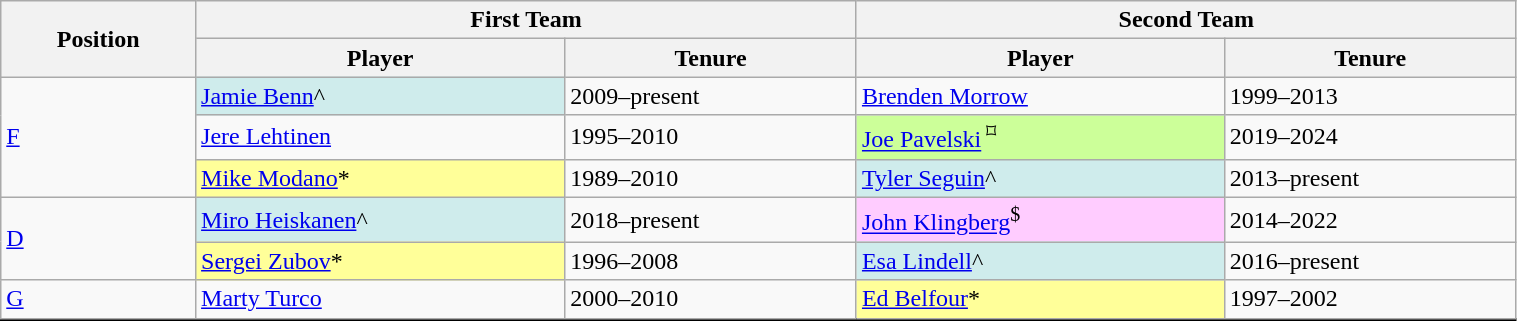<table class="wikitable" style="width:80%">
<tr>
<th rowspan=2>Position</th>
<th colspan=2>First Team</th>
<th colspan=2>Second Team</th>
</tr>
<tr>
<th>Player</th>
<th>Tenure</th>
<th>Player</th>
<th>Tenure</th>
</tr>
<tr>
<td rowspan="3"><a href='#'>F</a></td>
<td bgcolor="#CFECEC"><a href='#'>Jamie Benn</a>^</td>
<td>2009–present</td>
<td><a href='#'>Brenden Morrow</a></td>
<td>1999–2013</td>
</tr>
<tr>
<td><a href='#'>Jere Lehtinen</a></td>
<td>1995–2010</td>
<td bgcolor="#CCFF99"><a href='#'>Joe Pavelski</a><sup> ⌑</sup></td>
<td>2019–2024</td>
</tr>
<tr>
<td bgcolor="#FFFF99"><a href='#'>Mike Modano</a>*</td>
<td>1989–2010</td>
<td bgcolor="#CFECEC"><a href='#'>Tyler Seguin</a>^</td>
<td>2013–present</td>
</tr>
<tr>
<td rowspan="2"><a href='#'>D</a></td>
<td bgcolor="#CFECEC"><a href='#'>Miro Heiskanen</a>^</td>
<td>2018–present</td>
<td bgcolor="#FFCCFF"><a href='#'>John Klingberg</a><sup>$</sup></td>
<td>2014–2022</td>
</tr>
<tr>
<td bgcolor="#FFFF99"><a href='#'>Sergei Zubov</a>*</td>
<td>1996–2008</td>
<td bgcolor="#CFECEC"><a href='#'>Esa Lindell</a>^</td>
<td>2016–present</td>
</tr>
<tr>
<td><a href='#'>G</a></td>
<td><a href='#'>Marty Turco</a></td>
<td>2000–2010</td>
<td bgcolor="#FFFF99"><a href='#'>Ed Belfour</a>*</td>
<td>1997–2002</td>
</tr>
<tr style="border-top:2px solid black">
</tr>
</table>
